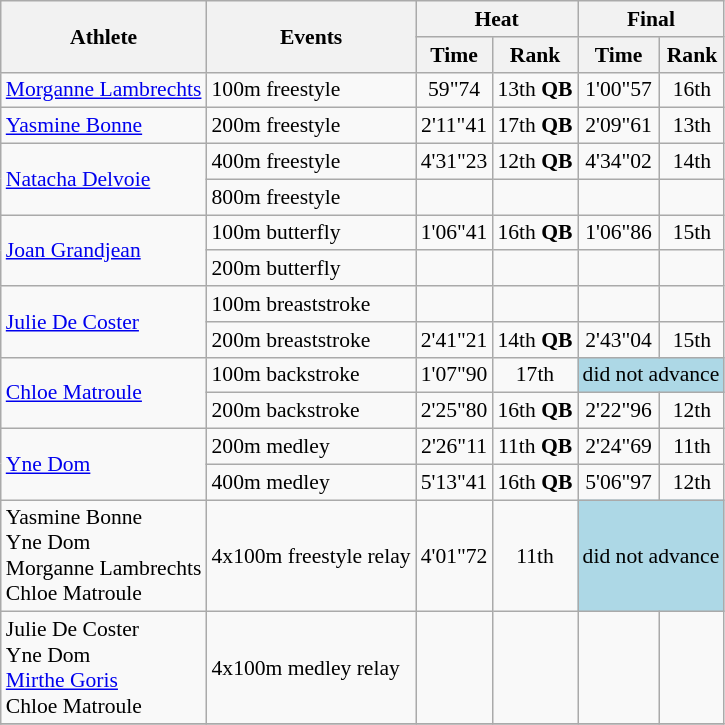<table class=wikitable style="font-size:90%">
<tr>
<th rowspan="2">Athlete</th>
<th rowspan="2">Events</th>
<th colspan="2">Heat</th>
<th colspan="2">Final</th>
</tr>
<tr>
<th>Time</th>
<th>Rank</th>
<th>Time</th>
<th>Rank</th>
</tr>
<tr>
<td><a href='#'>Morganne Lambrechts</a></td>
<td>100m freestyle</td>
<td align="center">59"74</td>
<td align="center">13th <strong>QB</strong></td>
<td align="center">1'00"57</td>
<td align="center">16th</td>
</tr>
<tr>
<td><a href='#'>Yasmine Bonne</a></td>
<td>200m freestyle</td>
<td align="center">2'11"41</td>
<td align="center">17th <strong>QB</strong></td>
<td align="center">2'09"61</td>
<td align="center">13th</td>
</tr>
<tr>
<td rowspan="2"><a href='#'>Natacha Delvoie</a></td>
<td>400m freestyle</td>
<td align="center">4'31"23</td>
<td align="center">12th <strong>QB</strong></td>
<td align="center">4'34"02</td>
<td align="center">14th</td>
</tr>
<tr>
<td>800m freestyle</td>
<td align="center"></td>
<td align="center"></td>
<td align="center"></td>
<td align="center"></td>
</tr>
<tr>
<td rowspan="2"><a href='#'>Joan Grandjean</a></td>
<td>100m butterfly</td>
<td align="center">1'06"41</td>
<td align="center">16th <strong>QB</strong></td>
<td align="center">1'06"86</td>
<td align="center">15th</td>
</tr>
<tr>
<td>200m butterfly</td>
<td align="center"></td>
<td align="center"></td>
<td align="center"></td>
<td align="center"></td>
</tr>
<tr>
<td rowspan="2"><a href='#'>Julie De Coster</a></td>
<td>100m breaststroke</td>
<td align="center"></td>
<td align="center"></td>
<td align="center"></td>
<td align="center"></td>
</tr>
<tr>
<td>200m breaststroke</td>
<td align="center">2'41"21</td>
<td align="center">14th <strong>QB</strong></td>
<td align="center">2'43"04</td>
<td align="center">15th</td>
</tr>
<tr>
<td rowspan="2"><a href='#'>Chloe Matroule</a></td>
<td>100m backstroke</td>
<td align="center">1'07"90</td>
<td align="center">17th</td>
<td colspan="2" bgcolor="lightblue" align="center">did not advance</td>
</tr>
<tr>
<td>200m backstroke</td>
<td align="center">2'25"80</td>
<td align="center">16th <strong>QB</strong></td>
<td align="center">2'22"96</td>
<td align="center">12th</td>
</tr>
<tr>
<td rowspan="2"><a href='#'>Yne Dom</a></td>
<td>200m medley</td>
<td align="center">2'26"11</td>
<td align="center">11th <strong>QB</strong></td>
<td align="center">2'24"69</td>
<td align="center">11th</td>
</tr>
<tr>
<td>400m medley</td>
<td align="center">5'13"41</td>
<td align="center">16th <strong>QB</strong></td>
<td align="center">5'06"97</td>
<td align="center">12th</td>
</tr>
<tr>
<td>Yasmine Bonne<br>Yne Dom<br>Morganne Lambrechts<br>Chloe Matroule</td>
<td>4x100m freestyle relay</td>
<td align="center">4'01"72</td>
<td align="center">11th</td>
<td colspan="2" bgcolor="lightblue" align="center">did not advance</td>
</tr>
<tr>
<td>Julie De Coster<br>Yne Dom<br><a href='#'>Mirthe Goris</a><br>Chloe Matroule</td>
<td>4x100m medley relay</td>
<td align="center"></td>
<td align="center"></td>
<td align="center"></td>
<td align="center"></td>
</tr>
<tr>
</tr>
</table>
